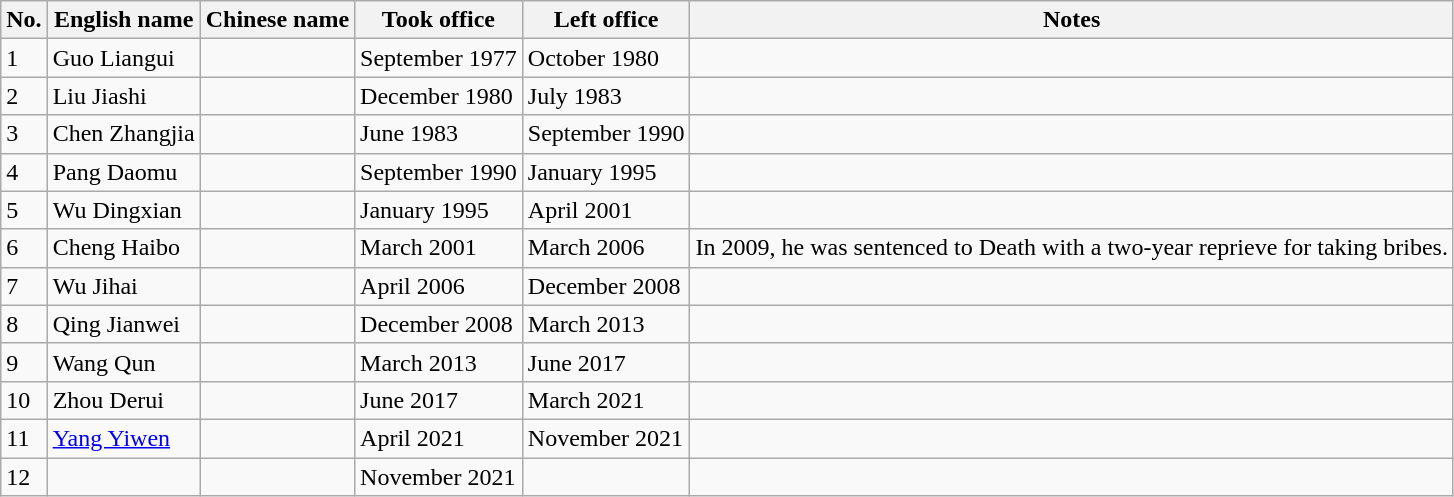<table class="wikitable">
<tr>
<th>No.</th>
<th>English name</th>
<th>Chinese name</th>
<th>Took office</th>
<th>Left office</th>
<th>Notes</th>
</tr>
<tr>
<td>1</td>
<td>Guo Liangui</td>
<td></td>
<td>September 1977</td>
<td>October 1980</td>
<td></td>
</tr>
<tr>
<td>2</td>
<td>Liu Jiashi</td>
<td></td>
<td>December 1980</td>
<td>July 1983</td>
<td></td>
</tr>
<tr>
<td>3</td>
<td>Chen Zhangjia</td>
<td></td>
<td>June 1983</td>
<td>September 1990</td>
<td></td>
</tr>
<tr>
<td>4</td>
<td>Pang Daomu</td>
<td></td>
<td>September 1990</td>
<td>January 1995</td>
<td></td>
</tr>
<tr>
<td>5</td>
<td>Wu Dingxian</td>
<td></td>
<td>January 1995</td>
<td>April 2001</td>
<td></td>
</tr>
<tr>
<td>6</td>
<td>Cheng Haibo</td>
<td></td>
<td>March 2001</td>
<td>March 2006</td>
<td>In 2009, he was sentenced to Death with a two-year reprieve for taking bribes.</td>
</tr>
<tr>
<td>7</td>
<td>Wu Jihai</td>
<td></td>
<td>April 2006</td>
<td>December 2008</td>
<td></td>
</tr>
<tr>
<td>8</td>
<td>Qing Jianwei</td>
<td></td>
<td>December 2008</td>
<td>March 2013</td>
<td></td>
</tr>
<tr>
<td>9</td>
<td>Wang Qun</td>
<td></td>
<td>March 2013</td>
<td>June 2017</td>
<td></td>
</tr>
<tr>
<td>10</td>
<td>Zhou Derui</td>
<td></td>
<td>June 2017</td>
<td>March 2021</td>
<td></td>
</tr>
<tr>
<td>11</td>
<td><a href='#'>Yang Yiwen</a></td>
<td></td>
<td>April 2021</td>
<td>November 2021</td>
<td></td>
</tr>
<tr>
<td>12</td>
<td></td>
<td></td>
<td>November 2021</td>
<td></td>
<td></td>
</tr>
</table>
